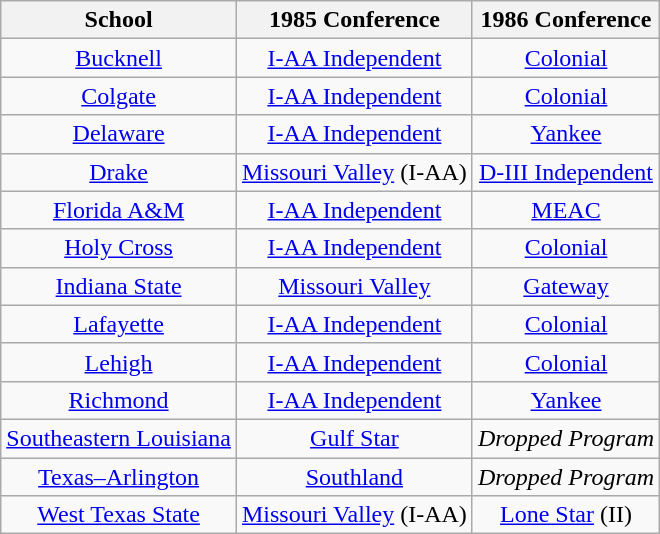<table class="wikitable sortable">
<tr>
<th>School</th>
<th>1985 Conference</th>
<th>1986 Conference</th>
</tr>
<tr style="text-align:center;">
<td><a href='#'>Bucknell</a></td>
<td><a href='#'>I-AA Independent</a></td>
<td><a href='#'>Colonial</a></td>
</tr>
<tr style="text-align:center;">
<td><a href='#'>Colgate</a></td>
<td><a href='#'>I-AA Independent</a></td>
<td><a href='#'>Colonial</a></td>
</tr>
<tr style="text-align:center;">
<td><a href='#'>Delaware</a></td>
<td><a href='#'>I-AA Independent</a></td>
<td><a href='#'>Yankee</a></td>
</tr>
<tr style="text-align:center;">
<td><a href='#'>Drake</a></td>
<td><a href='#'>Missouri Valley</a> (I-AA)</td>
<td><a href='#'>D-III Independent</a></td>
</tr>
<tr style="text-align:center;">
<td><a href='#'>Florida A&M</a></td>
<td><a href='#'>I-AA Independent</a></td>
<td><a href='#'>MEAC</a></td>
</tr>
<tr style="text-align:center;">
<td><a href='#'>Holy Cross</a></td>
<td><a href='#'>I-AA Independent</a></td>
<td><a href='#'>Colonial</a></td>
</tr>
<tr style="text-align:center;">
<td><a href='#'>Indiana State</a></td>
<td><a href='#'>Missouri Valley</a></td>
<td><a href='#'>Gateway</a></td>
</tr>
<tr style="text-align:center;">
<td><a href='#'>Lafayette</a></td>
<td><a href='#'>I-AA Independent</a></td>
<td><a href='#'>Colonial</a></td>
</tr>
<tr style="text-align:center;">
<td><a href='#'>Lehigh</a></td>
<td><a href='#'>I-AA Independent</a></td>
<td><a href='#'>Colonial</a></td>
</tr>
<tr style="text-align:center;">
<td><a href='#'>Richmond</a></td>
<td><a href='#'>I-AA Independent</a></td>
<td><a href='#'>Yankee</a></td>
</tr>
<tr style="text-align:center;">
<td><a href='#'>Southeastern Louisiana</a></td>
<td><a href='#'>Gulf Star</a></td>
<td><em>Dropped Program</em></td>
</tr>
<tr style="text-align:center;">
<td><a href='#'>Texas–Arlington</a></td>
<td><a href='#'>Southland</a></td>
<td><em>Dropped Program</em></td>
</tr>
<tr style="text-align:center;">
<td><a href='#'>West Texas State</a></td>
<td><a href='#'>Missouri Valley</a> (I-AA)</td>
<td><a href='#'>Lone Star</a> (II)</td>
</tr>
</table>
